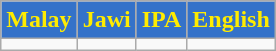<table class="wikitable" style="text-align:center;" cellpadding="1">
<tr>
<th style="background-color:#3472c9;color:#ffec00;">Malay</th>
<th style="background-color:#3472c9;color:#ffec00;">Jawi</th>
<th style="background-color:#3472c9;color:#ffec00;">IPA</th>
<th style="background-color:#3472c9;color:#ffec00;">English</th>
</tr>
<tr style="vertical-align:top; white-space:nowrap;">
<td></td>
<td></td>
<td></td>
<td></td>
</tr>
</table>
